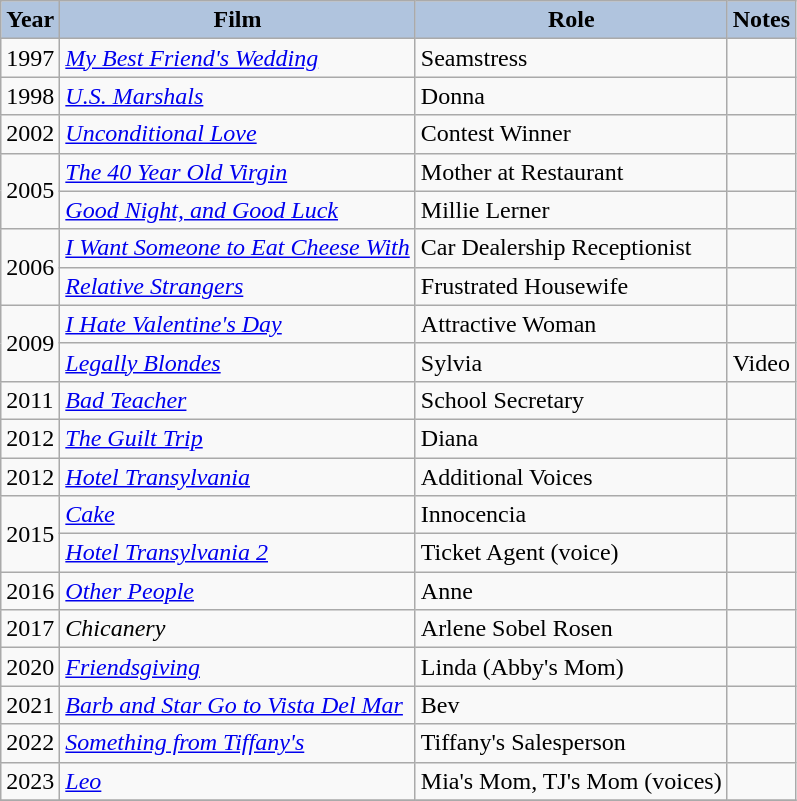<table class="wikitable">
<tr style="text-align:center;">
<th style="background:#B0C4DE;">Year</th>
<th style="background:#B0C4DE;">Film</th>
<th style="background:#B0C4DE;">Role</th>
<th style="background:#B0C4DE;">Notes</th>
</tr>
<tr>
<td>1997</td>
<td><em><a href='#'>My Best Friend's Wedding</a></em></td>
<td>Seamstress</td>
<td></td>
</tr>
<tr>
<td>1998</td>
<td><em><a href='#'>U.S. Marshals</a></em></td>
<td>Donna</td>
<td></td>
</tr>
<tr>
<td>2002</td>
<td><em><a href='#'>Unconditional Love</a></em></td>
<td>Contest Winner</td>
<td></td>
</tr>
<tr>
<td rowspan="2">2005</td>
<td><em><a href='#'>The 40 Year Old Virgin</a></em></td>
<td>Mother at Restaurant</td>
<td></td>
</tr>
<tr>
<td><em><a href='#'>Good Night, and Good Luck</a></em></td>
<td>Millie Lerner</td>
<td></td>
</tr>
<tr>
<td rowspan="2">2006</td>
<td><em><a href='#'>I Want Someone to Eat Cheese With</a></em></td>
<td>Car Dealership Receptionist</td>
<td></td>
</tr>
<tr>
<td><em><a href='#'>Relative Strangers</a></em></td>
<td>Frustrated Housewife</td>
<td></td>
</tr>
<tr>
<td rowspan="2">2009</td>
<td><em><a href='#'>I Hate Valentine's Day</a></em></td>
<td>Attractive Woman</td>
<td></td>
</tr>
<tr>
<td><em><a href='#'>Legally Blondes</a></em></td>
<td>Sylvia</td>
<td>Video</td>
</tr>
<tr>
<td>2011</td>
<td><em><a href='#'>Bad Teacher</a></em></td>
<td>School Secretary</td>
<td></td>
</tr>
<tr>
<td>2012</td>
<td><em><a href='#'>The Guilt Trip</a></em></td>
<td>Diana</td>
<td></td>
</tr>
<tr>
<td>2012</td>
<td><em><a href='#'>Hotel Transylvania</a></em></td>
<td>Additional Voices</td>
<td></td>
</tr>
<tr>
<td rowspan="2">2015</td>
<td><em><a href='#'>Cake</a></em></td>
<td>Innocencia</td>
<td></td>
</tr>
<tr>
<td><em><a href='#'>Hotel Transylvania 2</a></em></td>
<td>Ticket Agent (voice)</td>
<td></td>
</tr>
<tr>
<td>2016</td>
<td><em><a href='#'>Other People</a></em></td>
<td>Anne</td>
<td></td>
</tr>
<tr>
<td>2017</td>
<td><em>Chicanery</em></td>
<td>Arlene Sobel Rosen</td>
<td></td>
</tr>
<tr>
<td>2020</td>
<td><em><a href='#'>Friendsgiving</a></em></td>
<td>Linda (Abby's Mom)</td>
<td></td>
</tr>
<tr>
<td>2021</td>
<td><em><a href='#'>Barb and Star Go to Vista Del Mar</a></em></td>
<td>Bev</td>
<td></td>
</tr>
<tr>
<td>2022</td>
<td><em><a href='#'>Something from Tiffany's</a></em></td>
<td>Tiffany's Salesperson</td>
<td></td>
</tr>
<tr>
<td>2023</td>
<td><em><a href='#'>Leo</a></em></td>
<td>Mia's Mom, TJ's Mom (voices)</td>
<td></td>
</tr>
<tr>
</tr>
</table>
